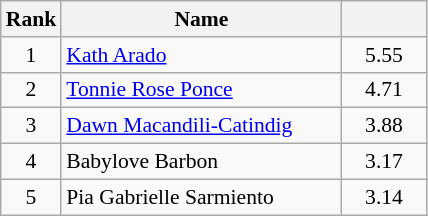<table class="wikitable" style="font-size:90%">
<tr>
<th width=30>Rank</th>
<th width=180>Name</th>
<th width=50></th>
</tr>
<tr>
<td style="text-align:center">1</td>
<td><a href='#'>Kath Arado</a></td>
<td style="text-align:center">5.55</td>
</tr>
<tr>
<td style="text-align:center">2</td>
<td><a href='#'>Tonnie Rose Ponce</a></td>
<td style="text-align:center">4.71</td>
</tr>
<tr>
<td style="text-align:center">3</td>
<td><a href='#'>Dawn Macandili-Catindig</a></td>
<td style="text-align:center">3.88</td>
</tr>
<tr>
<td style="text-align:center">4</td>
<td>Babylove Barbon</td>
<td style="text-align:center">3.17</td>
</tr>
<tr>
<td style="text-align:center">5</td>
<td>Pia Gabrielle Sarmiento</td>
<td style="text-align:center">3.14</td>
</tr>
</table>
